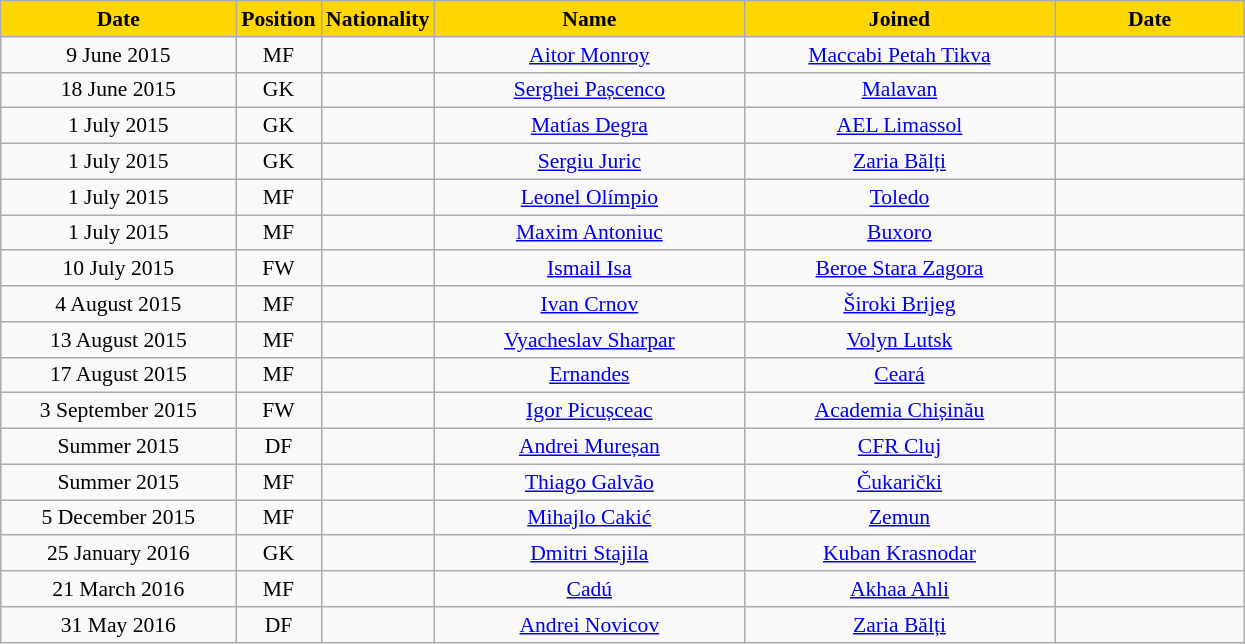<table class="wikitable"  style="text-align:center; font-size:90%; ">
<tr>
<th style="background:gold; color:black; width:150px;">Date</th>
<th style="background:gold; color:black; width:50px;">Position</th>
<th style="background:gold; color:black; width:50px;">Nationality</th>
<th style="background:gold; color:black; width:200px;">Name</th>
<th style="background:gold; color:black; width:200px;">Joined</th>
<th style="background:gold; color:black; width:120px;">Date</th>
</tr>
<tr>
<td>9 June 2015</td>
<td>MF</td>
<td></td>
<td><a href='#'>Aitor Monroy</a></td>
<td><a href='#'>Maccabi Petah Tikva</a></td>
<td></td>
</tr>
<tr>
<td>18 June 2015</td>
<td>GK</td>
<td></td>
<td><a href='#'>Serghei Pașcenco</a></td>
<td><a href='#'>Malavan</a></td>
<td></td>
</tr>
<tr>
<td>1 July 2015</td>
<td>GK</td>
<td></td>
<td><a href='#'>Matías Degra</a></td>
<td><a href='#'>AEL Limassol</a></td>
<td></td>
</tr>
<tr>
<td>1 July 2015</td>
<td>GK</td>
<td></td>
<td><a href='#'>Sergiu Juric</a></td>
<td><a href='#'>Zaria Bălți</a></td>
<td></td>
</tr>
<tr>
<td>1 July 2015</td>
<td>MF</td>
<td></td>
<td><a href='#'>Leonel Olímpio</a></td>
<td><a href='#'>Toledo</a></td>
<td></td>
</tr>
<tr>
<td>1 July 2015</td>
<td>MF</td>
<td></td>
<td><a href='#'>Maxim Antoniuc</a></td>
<td><a href='#'>Buxoro</a></td>
<td></td>
</tr>
<tr>
<td>10 July 2015</td>
<td>FW</td>
<td></td>
<td><a href='#'>Ismail Isa</a></td>
<td><a href='#'>Beroe Stara Zagora</a></td>
<td></td>
</tr>
<tr>
<td>4 August 2015</td>
<td>MF</td>
<td></td>
<td><a href='#'>Ivan Crnov</a></td>
<td><a href='#'>Široki Brijeg</a></td>
<td></td>
</tr>
<tr>
<td>13 August 2015</td>
<td>MF</td>
<td></td>
<td><a href='#'>Vyacheslav Sharpar</a></td>
<td><a href='#'>Volyn Lutsk</a></td>
<td></td>
</tr>
<tr>
<td>17 August 2015</td>
<td>MF</td>
<td></td>
<td><a href='#'>Ernandes</a></td>
<td><a href='#'>Ceará</a></td>
<td></td>
</tr>
<tr>
<td>3 September 2015</td>
<td>FW</td>
<td></td>
<td><a href='#'>Igor Picușceac</a></td>
<td><a href='#'>Academia Chișinău</a></td>
<td></td>
</tr>
<tr>
<td>Summer 2015</td>
<td>DF</td>
<td></td>
<td><a href='#'>Andrei Mureșan</a></td>
<td><a href='#'>CFR Cluj</a></td>
<td></td>
</tr>
<tr>
<td>Summer 2015</td>
<td>MF</td>
<td></td>
<td><a href='#'>Thiago Galvão</a></td>
<td><a href='#'>Čukarički</a></td>
<td></td>
</tr>
<tr>
<td>5 December 2015</td>
<td>MF</td>
<td></td>
<td><a href='#'>Mihajlo Cakić</a></td>
<td><a href='#'>Zemun</a></td>
<td></td>
</tr>
<tr>
<td>25 January 2016</td>
<td>GK</td>
<td></td>
<td><a href='#'>Dmitri Stajila</a></td>
<td><a href='#'>Kuban Krasnodar</a></td>
<td></td>
</tr>
<tr>
<td>21 March 2016</td>
<td>MF</td>
<td></td>
<td><a href='#'>Cadú</a></td>
<td><a href='#'>Akhaa Ahli</a></td>
<td></td>
</tr>
<tr>
<td>31 May 2016</td>
<td>DF</td>
<td></td>
<td><a href='#'>Andrei Novicov</a></td>
<td><a href='#'>Zaria Bălți</a></td>
<td></td>
</tr>
</table>
